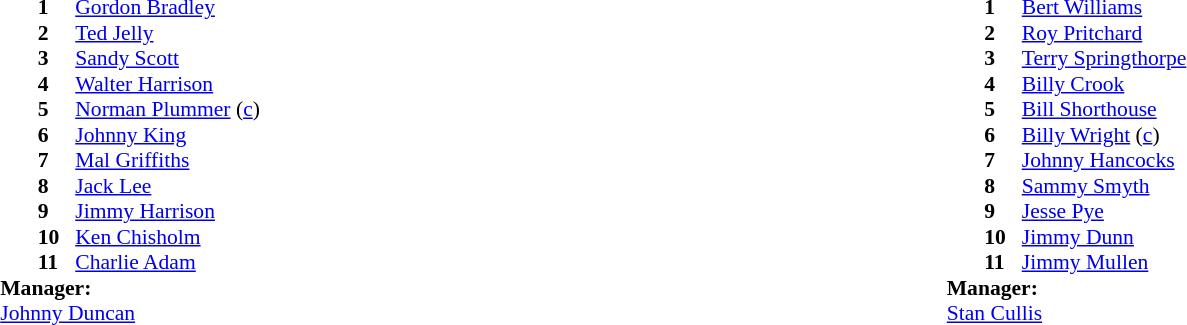<table width="100%">
<tr>
<td valign="top" width="50%"><br><table style="font-size: 90%" cellspacing="0" cellpadding="0" align="center">
<tr>
<td colspan="4"></td>
</tr>
<tr>
<th width="25"></th>
<th width="25"></th>
<th width="200"></th>
<th></th>
</tr>
<tr>
<td></td>
<td><strong>1</strong></td>
<td> <a href='#'>Gordon Bradley</a></td>
</tr>
<tr>
<td></td>
<td><strong>2</strong></td>
<td> <a href='#'>Ted Jelly</a></td>
</tr>
<tr>
<td></td>
<td><strong>3</strong></td>
<td> <a href='#'>Sandy Scott</a></td>
</tr>
<tr>
<td></td>
<td><strong>4</strong></td>
<td> <a href='#'>Walter Harrison</a></td>
</tr>
<tr>
<td></td>
<td><strong>5</strong></td>
<td> <a href='#'>Norman Plummer</a> (<a href='#'>c</a>)</td>
</tr>
<tr>
<td></td>
<td><strong>6</strong></td>
<td> <a href='#'>Johnny King</a></td>
</tr>
<tr>
<td></td>
<td><strong>7</strong></td>
<td> <a href='#'>Mal Griffiths</a></td>
</tr>
<tr>
<td></td>
<td><strong>8</strong></td>
<td> <a href='#'>Jack Lee</a></td>
</tr>
<tr>
<td></td>
<td><strong>9</strong></td>
<td> <a href='#'>Jimmy Harrison</a></td>
</tr>
<tr>
<td></td>
<td><strong>10</strong></td>
<td> <a href='#'>Ken Chisholm</a></td>
</tr>
<tr>
<td></td>
<td><strong>11</strong></td>
<td> <a href='#'>Charlie Adam</a></td>
</tr>
<tr>
<td colspan=4><strong>Manager:</strong></td>
</tr>
<tr>
<td colspan="4"> <a href='#'>Johnny Duncan</a></td>
</tr>
</table>
</td>
<td valign="top" width="50%"><br><table style="font-size: 90%" cellspacing="0" cellpadding="0" align="center">
<tr>
<td colspan="4"></td>
</tr>
<tr>
<th width="25"></th>
<th width="25"></th>
<th width="200"></th>
<th></th>
</tr>
<tr>
<td></td>
<td><strong>1</strong></td>
<td> <a href='#'>Bert Williams</a></td>
</tr>
<tr>
<td></td>
<td><strong>2</strong></td>
<td> <a href='#'>Roy Pritchard</a></td>
</tr>
<tr>
<td></td>
<td><strong>3</strong></td>
<td> <a href='#'>Terry Springthorpe</a></td>
</tr>
<tr>
<td></td>
<td><strong>4</strong></td>
<td> <a href='#'>Billy Crook</a></td>
</tr>
<tr>
<td></td>
<td><strong>5</strong></td>
<td> <a href='#'>Bill Shorthouse</a></td>
</tr>
<tr>
<td></td>
<td><strong>6</strong></td>
<td> <a href='#'>Billy Wright</a> (<a href='#'>c</a>)</td>
</tr>
<tr>
<td></td>
<td><strong>7</strong></td>
<td> <a href='#'>Johnny Hancocks</a></td>
</tr>
<tr>
<td></td>
<td><strong>8</strong></td>
<td> <a href='#'>Sammy Smyth</a></td>
</tr>
<tr>
<td></td>
<td><strong>9</strong></td>
<td> <a href='#'>Jesse Pye</a></td>
</tr>
<tr>
<td></td>
<td><strong>10</strong></td>
<td> <a href='#'>Jimmy Dunn</a></td>
</tr>
<tr>
<td></td>
<td><strong>11</strong></td>
<td> <a href='#'>Jimmy Mullen</a></td>
</tr>
<tr>
<td colspan=4><strong>Manager:</strong></td>
</tr>
<tr>
<td colspan="4"> <a href='#'>Stan Cullis</a></td>
</tr>
</table>
</td>
</tr>
</table>
